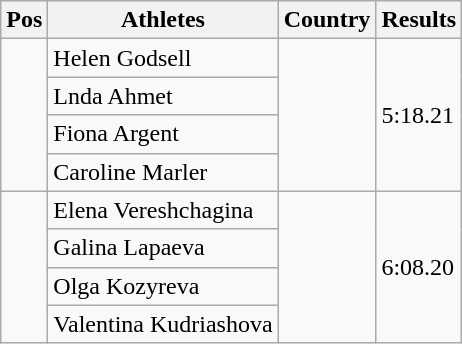<table class="wikitable">
<tr>
<th>Pos</th>
<th>Athletes</th>
<th>Country</th>
<th>Results</th>
</tr>
<tr>
<td rowspan="4"></td>
<td>Helen Godsell</td>
<td rowspan="4"></td>
<td rowspan="4">5:18.21</td>
</tr>
<tr>
<td>Lnda Ahmet</td>
</tr>
<tr>
<td>Fiona Argent</td>
</tr>
<tr>
<td>Caroline Marler</td>
</tr>
<tr>
<td rowspan="4"></td>
<td>Elena Vereshchagina</td>
<td rowspan="4"></td>
<td rowspan="4">6:08.20</td>
</tr>
<tr>
<td>Galina Lapaeva</td>
</tr>
<tr>
<td>Olga Kozyreva</td>
</tr>
<tr>
<td>Valentina Kudriashova</td>
</tr>
</table>
